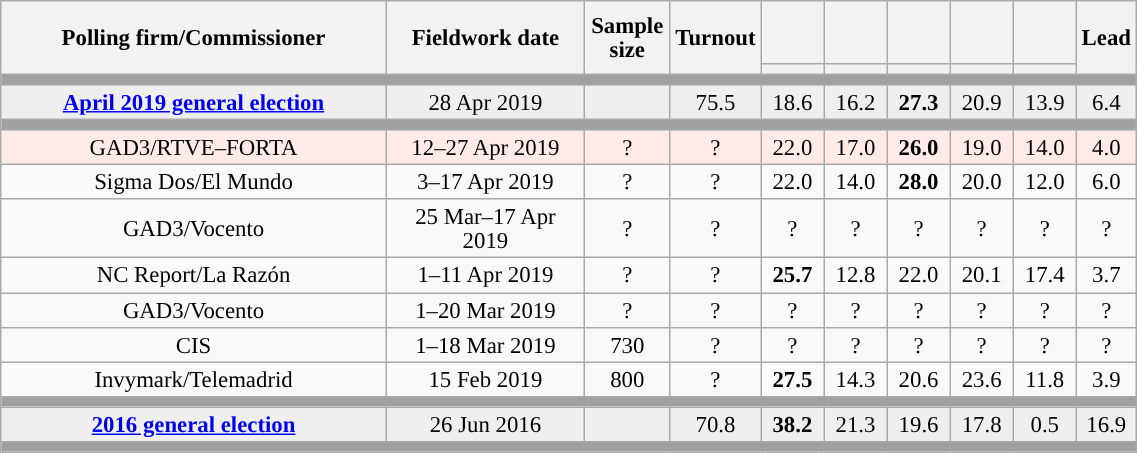<table class="wikitable collapsible collapsed" style="text-align:center; font-size:95%; line-height:16px;">
<tr style="height:42px;">
<th style="width:250px;" rowspan="2">Polling firm/Commissioner</th>
<th style="width:125px;" rowspan="2">Fieldwork date</th>
<th style="width:50px;" rowspan="2">Sample size</th>
<th style="width:45px;" rowspan="2">Turnout</th>
<th style="width:35px;"></th>
<th style="width:35px;"></th>
<th style="width:35px;"></th>
<th style="width:35px;"></th>
<th style="width:35px;"></th>
<th style="width:30px;" rowspan="2">Lead</th>
</tr>
<tr>
<th style="color:inherit;background:"></th>
<th style="color:inherit;background:"></th>
<th style="color:inherit;background:"></th>
<th style="color:inherit;background:"></th>
<th style="color:inherit;background:"></th>
</tr>
<tr>
<td colspan="10" style="background:#A0A0A0"></td>
</tr>
<tr style="background:#EFEFEF;">
<td><strong><a href='#'>April 2019 general election</a></strong></td>
<td>28 Apr 2019</td>
<td></td>
<td>75.5</td>
<td>18.6<br></td>
<td>16.2<br></td>
<td><strong>27.3</strong><br></td>
<td>20.9<br></td>
<td>13.9<br></td>
<td style="background:">6.4</td>
</tr>
<tr>
<td colspan="10" style="background:#A0A0A0"></td>
</tr>
<tr style="background:#FFEAEA;">
<td>GAD3/RTVE–FORTA</td>
<td>12–27 Apr 2019</td>
<td>?</td>
<td>?</td>
<td>22.0<br></td>
<td>17.0<br></td>
<td><strong>26.0</strong><br></td>
<td>19.0<br></td>
<td>14.0<br></td>
<td style="background:">4.0</td>
</tr>
<tr>
<td>Sigma Dos/El Mundo</td>
<td>3–17 Apr 2019</td>
<td>?</td>
<td>?</td>
<td>22.0<br></td>
<td>14.0<br></td>
<td><strong>28.0</strong><br></td>
<td>20.0<br></td>
<td>12.0<br></td>
<td style="background:">6.0</td>
</tr>
<tr>
<td>GAD3/Vocento</td>
<td>25 Mar–17 Apr 2019</td>
<td>?</td>
<td>?</td>
<td>?<br></td>
<td>?<br></td>
<td>?<br></td>
<td>?<br></td>
<td>?<br></td>
<td style="background:">?</td>
</tr>
<tr>
<td>NC Report/La Razón</td>
<td>1–11 Apr 2019</td>
<td>?</td>
<td>?</td>
<td><strong>25.7</strong><br></td>
<td>12.8<br></td>
<td>22.0<br></td>
<td>20.1<br></td>
<td>17.4<br></td>
<td style="background:">3.7</td>
</tr>
<tr>
<td>GAD3/Vocento</td>
<td>1–20 Mar 2019</td>
<td>?</td>
<td>?</td>
<td>?<br></td>
<td>?<br></td>
<td>?<br></td>
<td>?<br></td>
<td>?<br></td>
<td style="background:">?</td>
</tr>
<tr>
<td>CIS</td>
<td>1–18 Mar 2019</td>
<td>730</td>
<td>?</td>
<td>?<br></td>
<td>?<br></td>
<td>?<br></td>
<td>?<br></td>
<td>?<br></td>
<td style="background:">?</td>
</tr>
<tr>
<td>Invymark/Telemadrid</td>
<td>15 Feb 2019</td>
<td>800</td>
<td>?</td>
<td><strong>27.5</strong><br></td>
<td>14.3<br></td>
<td>20.6<br></td>
<td>23.6<br></td>
<td>11.8<br></td>
<td style="background:">3.9</td>
</tr>
<tr>
<td colspan="10" style="background:#A0A0A0"></td>
</tr>
<tr style="background:#EFEFEF;">
<td><strong><a href='#'>2016 general election</a></strong></td>
<td>26 Jun 2016</td>
<td></td>
<td>70.8</td>
<td><strong>38.2</strong><br></td>
<td>21.3<br></td>
<td>19.6<br></td>
<td>17.8<br></td>
<td>0.5<br></td>
<td style="background:">16.9</td>
</tr>
<tr>
<td colspan="10" style="background:#A0A0A0"></td>
</tr>
</table>
